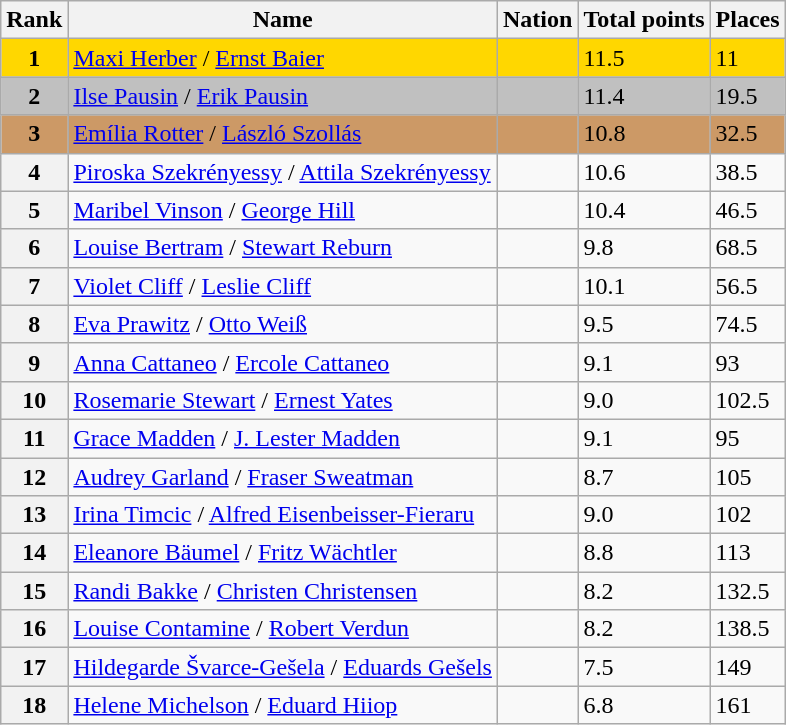<table class=wikitable>
<tr>
<th>Rank</th>
<th>Name</th>
<th>Nation</th>
<th>Total points</th>
<th>Places</th>
</tr>
<tr bgcolor=gold>
<td align=center><strong>1</strong></td>
<td><a href='#'>Maxi Herber</a> / <a href='#'>Ernst Baier</a></td>
<td></td>
<td>11.5</td>
<td>11</td>
</tr>
<tr bgcolor=silver>
<td align=center><strong>2</strong></td>
<td><a href='#'>Ilse Pausin</a> / <a href='#'>Erik Pausin</a></td>
<td></td>
<td>11.4</td>
<td>19.5</td>
</tr>
<tr bgcolor=cc9966>
<td align=center><strong>3</strong></td>
<td><a href='#'>Emília Rotter</a> / <a href='#'>László Szollás</a></td>
<td></td>
<td>10.8</td>
<td>32.5</td>
</tr>
<tr>
<th>4</th>
<td><a href='#'>Piroska Szekrényessy</a> / <a href='#'>Attila Szekrényessy</a></td>
<td></td>
<td>10.6</td>
<td>38.5</td>
</tr>
<tr>
<th>5</th>
<td><a href='#'>Maribel Vinson</a> / <a href='#'>George Hill</a></td>
<td></td>
<td>10.4</td>
<td>46.5</td>
</tr>
<tr>
<th>6</th>
<td><a href='#'>Louise Bertram</a> / <a href='#'>Stewart Reburn</a></td>
<td></td>
<td>9.8</td>
<td>68.5</td>
</tr>
<tr>
<th>7</th>
<td><a href='#'>Violet Cliff</a> / <a href='#'>Leslie Cliff</a></td>
<td></td>
<td>10.1</td>
<td>56.5</td>
</tr>
<tr>
<th>8</th>
<td><a href='#'>Eva Prawitz</a> / <a href='#'>Otto Weiß</a></td>
<td></td>
<td>9.5</td>
<td>74.5</td>
</tr>
<tr>
<th>9</th>
<td><a href='#'>Anna Cattaneo</a> / <a href='#'>Ercole Cattaneo</a></td>
<td></td>
<td>9.1</td>
<td>93</td>
</tr>
<tr>
<th>10</th>
<td><a href='#'>Rosemarie Stewart</a> / <a href='#'>Ernest Yates</a></td>
<td></td>
<td>9.0</td>
<td>102.5</td>
</tr>
<tr>
<th>11</th>
<td><a href='#'>Grace Madden</a> / <a href='#'>J. Lester Madden</a></td>
<td></td>
<td>9.1</td>
<td>95</td>
</tr>
<tr>
<th>12</th>
<td><a href='#'>Audrey Garland</a> / <a href='#'>Fraser Sweatman</a></td>
<td></td>
<td>8.7</td>
<td>105</td>
</tr>
<tr>
<th>13</th>
<td><a href='#'>Irina Timcic</a> / <a href='#'>Alfred Eisenbeisser-Fieraru</a></td>
<td></td>
<td>9.0</td>
<td>102</td>
</tr>
<tr>
<th>14</th>
<td><a href='#'>Eleanore Bäumel</a> / <a href='#'>Fritz Wächtler</a></td>
<td></td>
<td>8.8</td>
<td>113</td>
</tr>
<tr>
<th>15</th>
<td><a href='#'>Randi Bakke</a> / <a href='#'>Christen Christensen</a></td>
<td></td>
<td>8.2</td>
<td>132.5</td>
</tr>
<tr>
<th>16</th>
<td><a href='#'>Louise Contamine</a> / <a href='#'>Robert Verdun</a></td>
<td></td>
<td>8.2</td>
<td>138.5</td>
</tr>
<tr>
<th>17</th>
<td><a href='#'>Hildegarde Švarce-Gešela</a> / <a href='#'>Eduards Gešels</a></td>
<td></td>
<td>7.5</td>
<td>149</td>
</tr>
<tr>
<th>18</th>
<td><a href='#'>Helene Michelson</a> / <a href='#'>Eduard Hiiop</a></td>
<td></td>
<td>6.8</td>
<td>161</td>
</tr>
</table>
